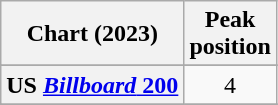<table class="wikitable sortable plainrowheaders" style="text-align:center;">
<tr>
<th scope="col">Chart (2023)</th>
<th scope="col">Peak<br>position</th>
</tr>
<tr>
</tr>
<tr>
</tr>
<tr>
</tr>
<tr>
</tr>
<tr>
</tr>
<tr>
</tr>
<tr>
</tr>
<tr>
</tr>
<tr>
</tr>
<tr>
</tr>
<tr>
</tr>
<tr>
</tr>
<tr>
</tr>
<tr>
</tr>
<tr>
</tr>
<tr>
</tr>
<tr>
</tr>
<tr>
<th scope="row">US <a href='#'><em>Billboard</em> 200</a></th>
<td>4</td>
</tr>
<tr>
</tr>
<tr>
</tr>
<tr>
</tr>
<tr>
</tr>
</table>
